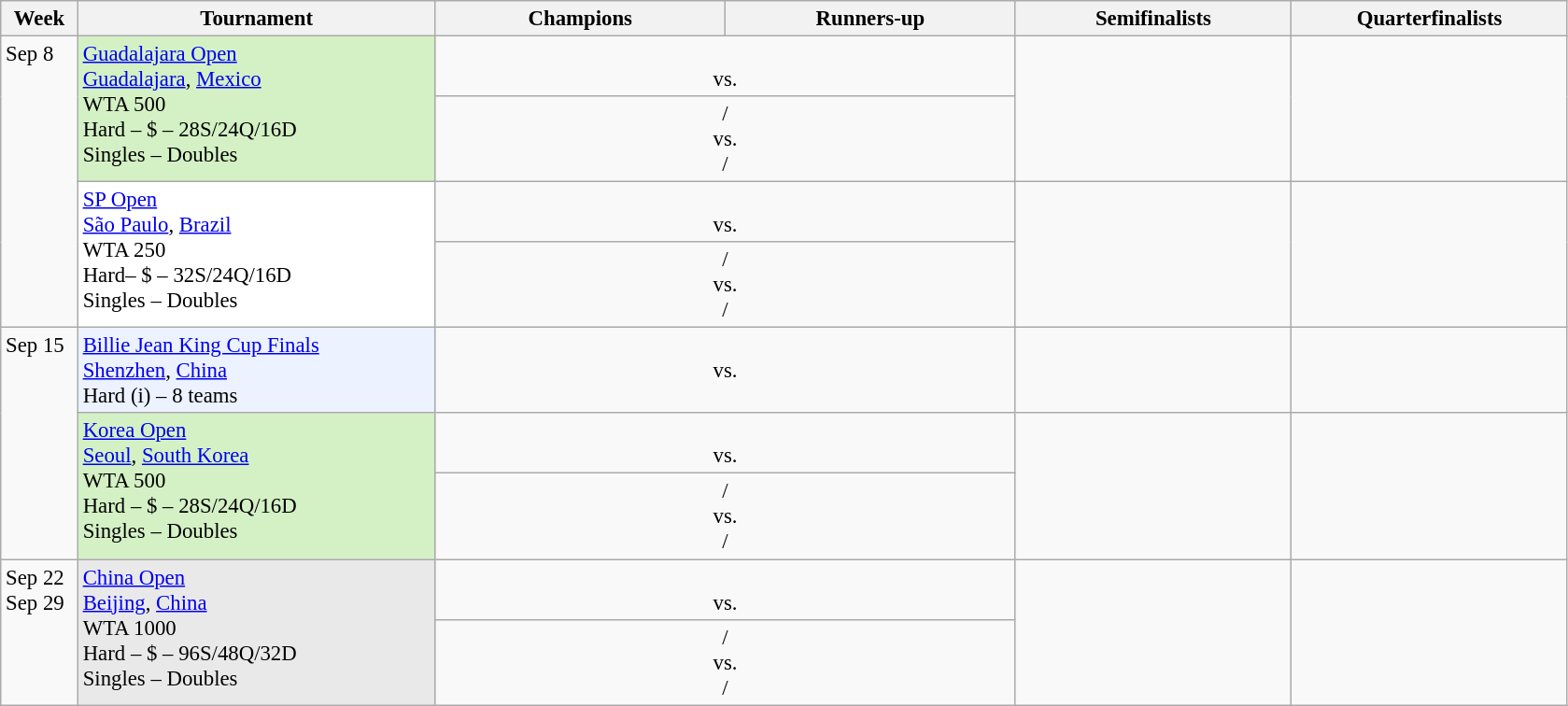<table class="wikitable" style=font-size:95%>
<tr>
<th style="width:48px;">Week</th>
<th style="width:248px;">Tournament</th>
<th style="width:200px;">Champions</th>
<th style="width:200px;">Runners-up</th>
<th style="width:190px;">Semifinalists</th>
<th style="width:190px;">Quarterfinalists</th>
</tr>
<tr style="vertical-align:top">
<td rowspan="4">Sep 8</td>
<td style="background:#D4F1C5;" rowspan="2"><a href='#'>Guadalajara Open</a><br><a href='#'>Guadalajara</a>, <a href='#'>Mexico</a><br>WTA 500<br>Hard – $ – 28S/24Q/16D<br>Singles – Doubles</td>
<td colspan="2" align=center><br>vs.<br></td>
<td rowspan="2"><br></td>
<td rowspan="2"><br><br><br></td>
</tr>
<tr style="vertical-align:top">
<td colspan="2" align=center> / <br>vs.<br> / </td>
</tr>
<tr style="vertical-align:top">
<td style="background:#fff;" rowspan="2"><a href='#'>SP Open</a><br><a href='#'>São Paulo</a>, <a href='#'>Brazil</a><br>WTA 250<br>Hard– $ – 32S/24Q/16D<br>Singles – Doubles</td>
<td colspan="2" align=center><br>vs.<br></td>
<td rowspan="2"><br></td>
<td rowspan="2"><br><br><br></td>
</tr>
<tr style="vertical-align:top">
<td colspan="2" align=center> / <br>vs.<br> / </td>
</tr>
<tr style="vertical-align:top">
<td rowspan="3">Sep 15</td>
<td style="background:#ecf2ff;"><a href='#'>Billie Jean King Cup Finals</a><br><a href='#'>Shenzhen</a>, <a href='#'>China</a><br>Hard (i) – 8 teams</td>
<td colspan="2" align=center><br>vs.<br></td>
<td><br></td>
<td><br><br><br></td>
</tr>
<tr style="vertical-align:top">
<td style="background:#D4F1C5;" rowspan="2"><a href='#'>Korea Open</a><br><a href='#'>Seoul</a>, <a href='#'>South Korea</a><br>WTA 500<br>Hard – $ – 28S/24Q/16D<br>Singles – Doubles</td>
<td colspan="2" align=center><br>vs.<br></td>
<td rowspan="2"><br></td>
<td rowspan="2"><br><br><br></td>
</tr>
<tr style="vertical-align:top">
<td colspan="2" align=center> / <br>vs.<br> / </td>
</tr>
<tr style="vertical-align:top">
<td rowspan="2">Sep 22<br>Sep 29</td>
<td style="background:#e9e9e9;" rowspan="2"><a href='#'>China Open</a><br><a href='#'>Beijing</a>, <a href='#'>China</a><br>WTA 1000<br>Hard – $ – 96S/48Q/32D<br>Singles – Doubles</td>
<td colspan="2" align=center><br>vs.<br></td>
<td rowspan="2"><br></td>
<td rowspan="2"><br><br><br></td>
</tr>
<tr style="vertical-align:top">
<td colspan="2" align=center> / <br>vs.<br> / </td>
</tr>
</table>
